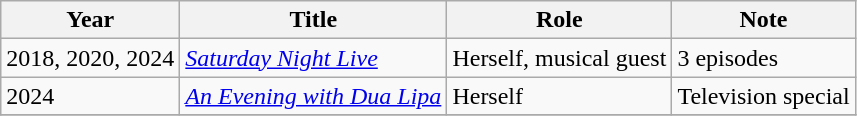<table class="wikitable">
<tr>
<th>Year</th>
<th>Title</th>
<th>Role</th>
<th>Note</th>
</tr>
<tr>
<td>2018, 2020, 2024</td>
<td><em><a href='#'>Saturday Night Live</a></em></td>
<td>Herself, musical guest</td>
<td>3 episodes</td>
</tr>
<tr>
<td>2024</td>
<td><em><a href='#'>An Evening with Dua Lipa</a></em></td>
<td>Herself</td>
<td>Television special</td>
</tr>
<tr>
</tr>
</table>
